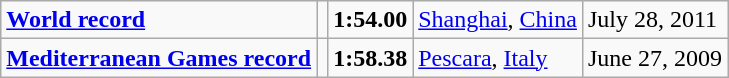<table class="wikitable">
<tr>
<td><strong><a href='#'>World record</a></strong></td>
<td></td>
<td><strong>1:54.00</strong></td>
<td><a href='#'>Shanghai</a>, <a href='#'>China</a></td>
<td>July 28, 2011</td>
</tr>
<tr>
<td><strong><a href='#'>Mediterranean Games record</a></strong></td>
<td></td>
<td><strong>1:58.38</strong></td>
<td><a href='#'>Pescara</a>, <a href='#'>Italy</a></td>
<td>June 27, 2009</td>
</tr>
</table>
